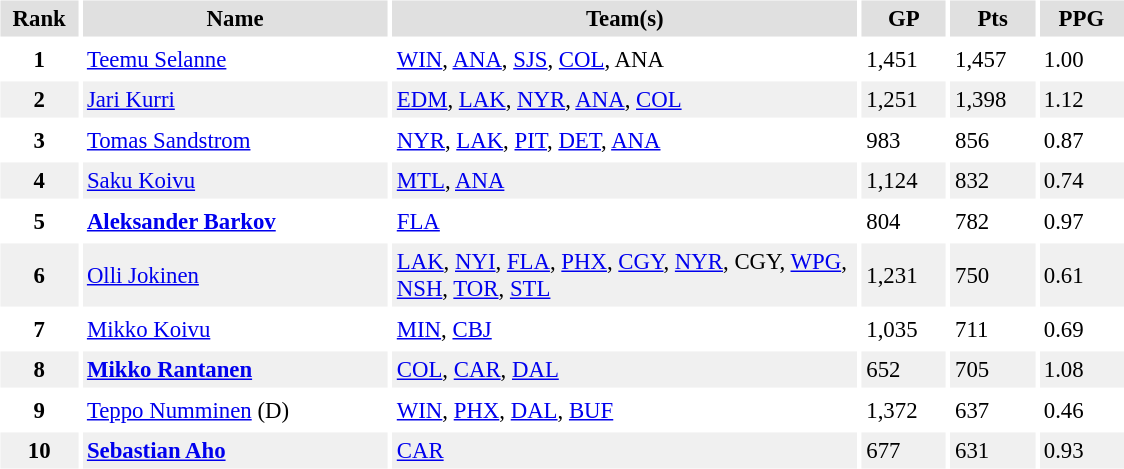<table id="Table3" cellspacing="3" cellpadding="3" style="font-size:95%;">
<tr style="text-align:center; background:#e0e0e0">
<th style="width:3em;">Rank</th>
<th style="width:13em;">Name</th>
<th style="width:20em;">Team(s)</th>
<th style="width:3.3em;">GP</th>
<th style="width:3.3em;">Pts</th>
<th style="width:3.3em;">PPG</th>
</tr>
<tr>
<th>1</th>
<td><a href='#'>Teemu Selanne</a></td>
<td><a href='#'>WIN</a>, <a href='#'>ANA</a>, <a href='#'>SJS</a>, <a href='#'>COL</a>, ANA</td>
<td>1,451</td>
<td>1,457</td>
<td>1.00</td>
</tr>
<tr style="background:#f0f0f0;">
<th>2</th>
<td><a href='#'>Jari Kurri</a></td>
<td><a href='#'>EDM</a>, <a href='#'>LAK</a>, <a href='#'>NYR</a>, <a href='#'>ANA</a>, <a href='#'>COL</a></td>
<td>1,251</td>
<td>1,398</td>
<td>1.12</td>
</tr>
<tr>
<th>3</th>
<td><a href='#'>Tomas Sandstrom</a></td>
<td><a href='#'>NYR</a>, <a href='#'>LAK</a>, <a href='#'>PIT</a>, <a href='#'>DET</a>, <a href='#'>ANA</a></td>
<td>983</td>
<td>856</td>
<td>0.87</td>
</tr>
<tr style="background:#f0f0f0;">
<th>4</th>
<td><a href='#'>Saku Koivu</a></td>
<td><a href='#'>MTL</a>, <a href='#'>ANA</a></td>
<td>1,124</td>
<td>832</td>
<td>0.74</td>
</tr>
<tr>
<th>5</th>
<td><strong><a href='#'>Aleksander Barkov</a></strong></td>
<td><a href='#'>FLA</a></td>
<td>804</td>
<td>782</td>
<td>0.97</td>
</tr>
<tr style="background:#f0f0f0;">
<th>6</th>
<td><a href='#'>Olli Jokinen</a></td>
<td><a href='#'>LAK</a>, <a href='#'>NYI</a>, <a href='#'>FLA</a>, <a href='#'>PHX</a>, <a href='#'>CGY</a>, <a href='#'>NYR</a>, CGY, <a href='#'>WPG</a>, <a href='#'>NSH</a>, <a href='#'>TOR</a>, <a href='#'>STL</a></td>
<td>1,231</td>
<td>750</td>
<td>0.61</td>
</tr>
<tr>
<th>7</th>
<td><a href='#'>Mikko Koivu</a></td>
<td><a href='#'>MIN</a>, <a href='#'>CBJ</a></td>
<td>1,035</td>
<td>711</td>
<td>0.69</td>
</tr>
<tr style="background:#f0f0f0;">
<th>8</th>
<td><strong><a href='#'>Mikko Rantanen</a></strong></td>
<td><a href='#'>COL</a>, <a href='#'>CAR</a>, <a href='#'>DAL</a></td>
<td>652</td>
<td>705</td>
<td>1.08</td>
</tr>
<tr>
<th>9</th>
<td><a href='#'>Teppo Numminen</a> (D)</td>
<td><a href='#'>WIN</a>, <a href='#'>PHX</a>, <a href='#'>DAL</a>, <a href='#'>BUF</a></td>
<td>1,372</td>
<td>637</td>
<td>0.46</td>
</tr>
<tr style="background:#f0f0f0;">
<th>10</th>
<td><strong><a href='#'>Sebastian Aho</a></strong></td>
<td><a href='#'>CAR</a></td>
<td>677</td>
<td>631</td>
<td>0.93</td>
</tr>
</table>
